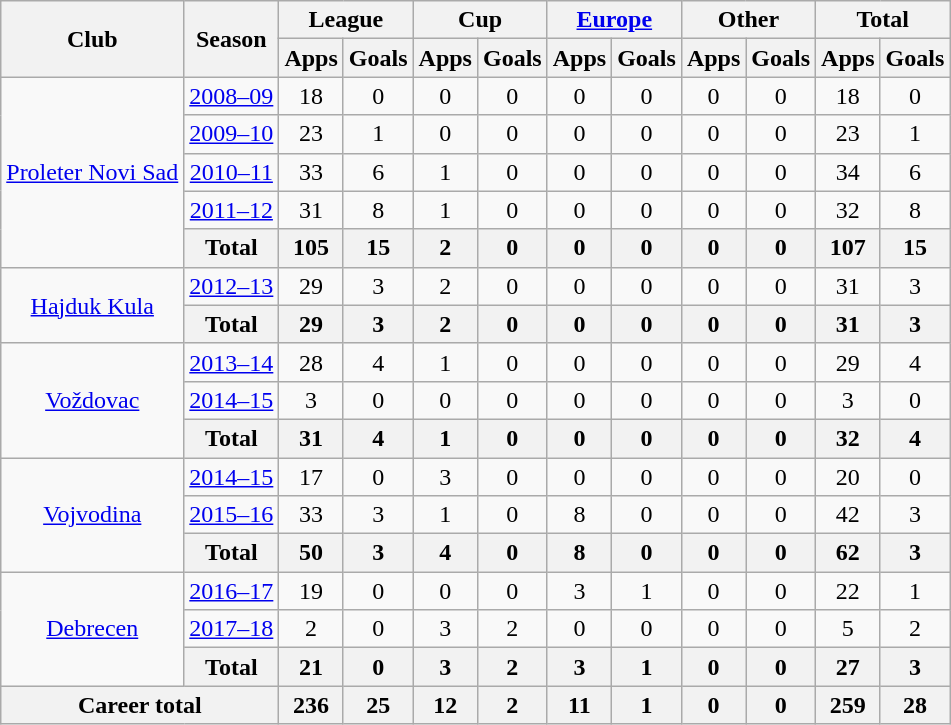<table class="wikitable" style="text-align:center">
<tr>
<th rowspan="2">Club</th>
<th rowspan="2">Season</th>
<th colspan="2">League</th>
<th colspan="2">Cup</th>
<th colspan="2"><a href='#'>Europe</a></th>
<th colspan="2">Other</th>
<th colspan="2">Total</th>
</tr>
<tr>
<th>Apps</th>
<th>Goals</th>
<th>Apps</th>
<th>Goals</th>
<th>Apps</th>
<th>Goals</th>
<th>Apps</th>
<th>Goals</th>
<th>Apps</th>
<th>Goals</th>
</tr>
<tr>
<td rowspan="5"><a href='#'>Proleter Novi Sad</a></td>
<td><a href='#'>2008–09</a></td>
<td>18</td>
<td>0</td>
<td>0</td>
<td>0</td>
<td>0</td>
<td>0</td>
<td>0</td>
<td>0</td>
<td>18</td>
<td>0</td>
</tr>
<tr>
<td><a href='#'>2009–10</a></td>
<td>23</td>
<td>1</td>
<td>0</td>
<td>0</td>
<td>0</td>
<td>0</td>
<td>0</td>
<td>0</td>
<td>23</td>
<td>1</td>
</tr>
<tr>
<td><a href='#'>2010–11</a></td>
<td>33</td>
<td>6</td>
<td>1</td>
<td>0</td>
<td>0</td>
<td>0</td>
<td>0</td>
<td>0</td>
<td>34</td>
<td>6</td>
</tr>
<tr>
<td><a href='#'>2011–12</a></td>
<td>31</td>
<td>8</td>
<td>1</td>
<td>0</td>
<td>0</td>
<td>0</td>
<td>0</td>
<td>0</td>
<td>32</td>
<td>8</td>
</tr>
<tr>
<th>Total</th>
<th>105</th>
<th>15</th>
<th>2</th>
<th>0</th>
<th>0</th>
<th>0</th>
<th>0</th>
<th>0</th>
<th>107</th>
<th>15</th>
</tr>
<tr>
<td rowspan="2"><a href='#'>Hajduk Kula</a></td>
<td><a href='#'>2012–13</a></td>
<td>29</td>
<td>3</td>
<td>2</td>
<td>0</td>
<td>0</td>
<td>0</td>
<td>0</td>
<td>0</td>
<td>31</td>
<td>3</td>
</tr>
<tr>
<th>Total</th>
<th>29</th>
<th>3</th>
<th>2</th>
<th>0</th>
<th>0</th>
<th>0</th>
<th>0</th>
<th>0</th>
<th>31</th>
<th>3</th>
</tr>
<tr>
<td rowspan="3"><a href='#'>Voždovac</a></td>
<td><a href='#'>2013–14</a></td>
<td>28</td>
<td>4</td>
<td>1</td>
<td>0</td>
<td>0</td>
<td>0</td>
<td>0</td>
<td>0</td>
<td>29</td>
<td>4</td>
</tr>
<tr>
<td><a href='#'>2014–15</a></td>
<td>3</td>
<td>0</td>
<td>0</td>
<td>0</td>
<td>0</td>
<td>0</td>
<td>0</td>
<td>0</td>
<td>3</td>
<td>0</td>
</tr>
<tr>
<th>Total</th>
<th>31</th>
<th>4</th>
<th>1</th>
<th>0</th>
<th>0</th>
<th>0</th>
<th>0</th>
<th>0</th>
<th>32</th>
<th>4</th>
</tr>
<tr>
<td rowspan="3"><a href='#'>Vojvodina</a></td>
<td><a href='#'>2014–15</a></td>
<td>17</td>
<td>0</td>
<td>3</td>
<td>0</td>
<td>0</td>
<td>0</td>
<td>0</td>
<td>0</td>
<td>20</td>
<td>0</td>
</tr>
<tr>
<td><a href='#'>2015–16</a></td>
<td>33</td>
<td>3</td>
<td>1</td>
<td>0</td>
<td>8</td>
<td>0</td>
<td>0</td>
<td>0</td>
<td>42</td>
<td>3</td>
</tr>
<tr>
<th>Total</th>
<th>50</th>
<th>3</th>
<th>4</th>
<th>0</th>
<th>8</th>
<th>0</th>
<th>0</th>
<th>0</th>
<th>62</th>
<th>3</th>
</tr>
<tr>
<td rowspan="3"><a href='#'>Debrecen</a></td>
<td><a href='#'>2016–17</a></td>
<td>19</td>
<td>0</td>
<td>0</td>
<td>0</td>
<td>3</td>
<td>1</td>
<td>0</td>
<td>0</td>
<td>22</td>
<td>1</td>
</tr>
<tr>
<td><a href='#'>2017–18</a></td>
<td>2</td>
<td>0</td>
<td>3</td>
<td>2</td>
<td>0</td>
<td>0</td>
<td>0</td>
<td>0</td>
<td>5</td>
<td>2</td>
</tr>
<tr>
<th>Total</th>
<th>21</th>
<th>0</th>
<th>3</th>
<th>2</th>
<th>3</th>
<th>1</th>
<th>0</th>
<th>0</th>
<th>27</th>
<th>3</th>
</tr>
<tr>
<th colspan="2">Career total</th>
<th>236</th>
<th>25</th>
<th>12</th>
<th>2</th>
<th>11</th>
<th>1</th>
<th>0</th>
<th>0</th>
<th>259</th>
<th>28</th>
</tr>
</table>
